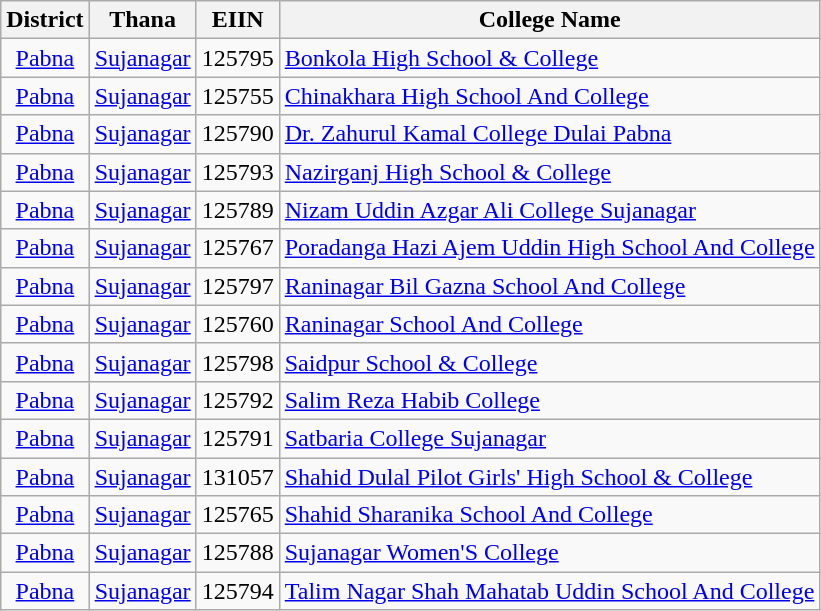<table class="wikitable">
<tr>
<th style="text-align: center;">District</th>
<th style="text-align: center;">Thana</th>
<th style="text-align: center;">EIIN</th>
<th style="text-align: center;">College Name</th>
</tr>
<tr>
<td style="text-align: center;"><a href='#'>Pabna</a></td>
<td style="text-align: center;"><a href='#'>Sujanagar</a></td>
<td style="text-align: center;">125795</td>
<td><a href='#'>Bonkola High School & College</a></td>
</tr>
<tr>
<td style="text-align: center;"><a href='#'>Pabna</a></td>
<td style="text-align: center;"><a href='#'>Sujanagar</a></td>
<td style="text-align: center;">125755</td>
<td><a href='#'>Chinakhara High School And College</a></td>
</tr>
<tr>
<td style="text-align: center;"><a href='#'>Pabna</a></td>
<td style="text-align: center;"><a href='#'>Sujanagar</a></td>
<td style="text-align: center;">125790</td>
<td><a href='#'>Dr. Zahurul Kamal College Dulai Pabna</a></td>
</tr>
<tr>
<td style="text-align: center;"><a href='#'>Pabna</a></td>
<td style="text-align: center;"><a href='#'>Sujanagar</a></td>
<td style="text-align: center;">125793</td>
<td><a href='#'>Nazirganj High School & College</a></td>
</tr>
<tr>
<td style="text-align: center;"><a href='#'>Pabna</a></td>
<td style="text-align: center;"><a href='#'>Sujanagar</a></td>
<td style="text-align: center;">125789</td>
<td><a href='#'>Nizam Uddin Azgar Ali College Sujanagar</a></td>
</tr>
<tr>
<td style="text-align: center;"><a href='#'>Pabna</a></td>
<td style="text-align: center;"><a href='#'>Sujanagar</a></td>
<td style="text-align: center;">125767</td>
<td><a href='#'>Poradanga Hazi Ajem Uddin High School And College</a></td>
</tr>
<tr>
<td style="text-align: center;"><a href='#'>Pabna</a></td>
<td style="text-align: center;"><a href='#'>Sujanagar</a></td>
<td style="text-align: center;">125797</td>
<td><a href='#'>Raninagar Bil Gazna School And College</a></td>
</tr>
<tr>
<td style="text-align: center;"><a href='#'>Pabna</a></td>
<td style="text-align: center;"><a href='#'>Sujanagar</a></td>
<td style="text-align: center;">125760</td>
<td><a href='#'>Raninagar School And College</a></td>
</tr>
<tr>
<td style="text-align: center;"><a href='#'>Pabna</a></td>
<td style="text-align: center;"><a href='#'>Sujanagar</a></td>
<td style="text-align: center;">125798</td>
<td><a href='#'>Saidpur School & College</a></td>
</tr>
<tr>
<td style="text-align: center;"><a href='#'>Pabna</a></td>
<td style="text-align: center;"><a href='#'>Sujanagar</a></td>
<td style="text-align: center;">125792</td>
<td><a href='#'>Salim Reza Habib College</a></td>
</tr>
<tr>
<td style="text-align: center;"><a href='#'>Pabna</a></td>
<td style="text-align: center;"><a href='#'>Sujanagar</a></td>
<td style="text-align: center;">125791</td>
<td><a href='#'>Satbaria College Sujanagar</a></td>
</tr>
<tr>
<td style="text-align: center;"><a href='#'>Pabna</a></td>
<td style="text-align: center;"><a href='#'>Sujanagar</a></td>
<td style="text-align: center;">131057</td>
<td><a href='#'>Shahid Dulal Pilot Girls' High School & College</a></td>
</tr>
<tr>
<td style="text-align: center;"><a href='#'>Pabna</a></td>
<td style="text-align: center;"><a href='#'>Sujanagar</a></td>
<td style="text-align: center;">125765</td>
<td><a href='#'>Shahid Sharanika School And College</a></td>
</tr>
<tr>
<td style="text-align: center;"><a href='#'>Pabna</a></td>
<td style="text-align: center;"><a href='#'>Sujanagar</a></td>
<td style="text-align: center;">125788</td>
<td><a href='#'>Sujanagar Women'S College</a></td>
</tr>
<tr>
<td style="text-align: center;"><a href='#'>Pabna</a></td>
<td style="text-align: center;"><a href='#'>Sujanagar</a></td>
<td style="text-align: center;">125794</td>
<td><a href='#'>Talim Nagar Shah Mahatab Uddin School And College</a></td>
</tr>
</table>
